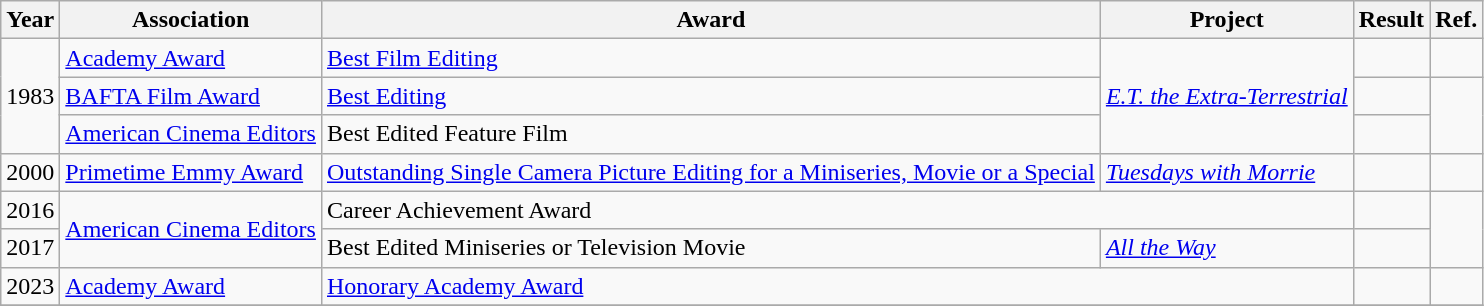<table class="wikitable sortable">
<tr>
<th>Year</th>
<th>Association</th>
<th>Award</th>
<th>Project</th>
<th>Result</th>
<th class="unsortable">Ref.</th>
</tr>
<tr>
<td rowspan=3>1983</td>
<td><a href='#'>Academy Award</a></td>
<td><a href='#'>Best Film Editing</a></td>
<td rowspan=3><em><a href='#'>E.T. the Extra-Terrestrial</a></em></td>
<td></td>
<td></td>
</tr>
<tr>
<td><a href='#'>BAFTA Film Award</a></td>
<td><a href='#'>Best Editing</a></td>
<td></td>
</tr>
<tr>
<td><a href='#'>American Cinema Editors</a></td>
<td>Best Edited Feature Film</td>
<td></td>
</tr>
<tr>
<td>2000</td>
<td><a href='#'>Primetime Emmy Award</a></td>
<td><a href='#'>Outstanding Single Camera Picture Editing for a Miniseries, Movie or a Special</a></td>
<td><em><a href='#'>Tuesdays with Morrie</a></em></td>
<td></td>
<td></td>
</tr>
<tr>
<td>2016</td>
<td rowspan=2><a href='#'>American Cinema Editors</a></td>
<td colspan=2>Career Achievement Award</td>
<td></td>
</tr>
<tr>
<td>2017</td>
<td>Best Edited Miniseries or Television Movie</td>
<td><em><a href='#'>All the Way</a></em></td>
<td></td>
</tr>
<tr>
<td>2023</td>
<td><a href='#'>Academy Award</a></td>
<td colspan=2><a href='#'>Honorary Academy Award</a></td>
<td></td>
<td></td>
</tr>
<tr>
</tr>
</table>
